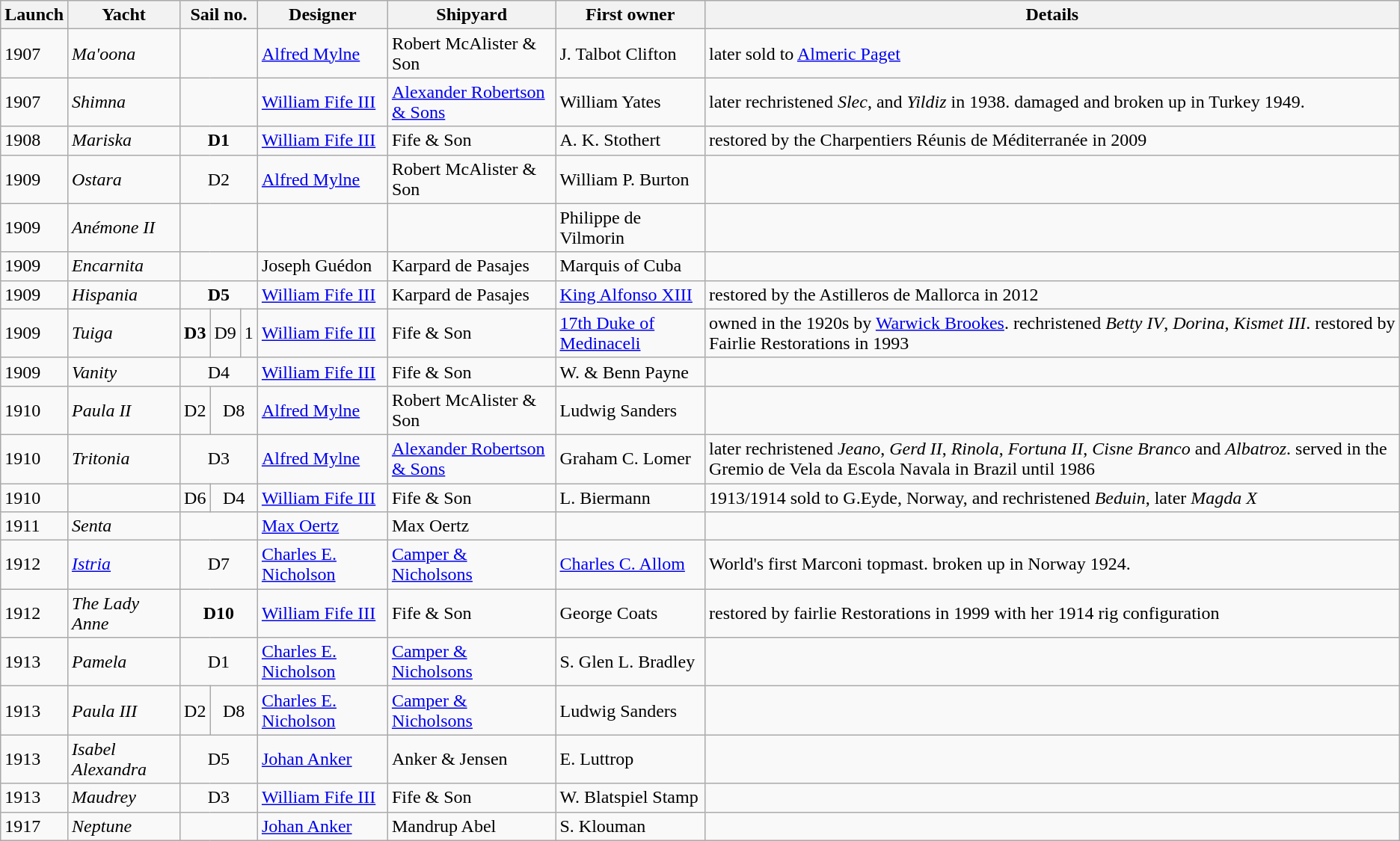<table class="wikitable">
<tr>
<th>Launch</th>
<th>Yacht</th>
<th colspan=3>Sail no.</th>
<th>Designer</th>
<th>Shipyard</th>
<th>First owner</th>
<th>Details</th>
</tr>
<tr>
<td>1907</td>
<td><em>Ma'oona</em></td>
<td colspan=3></td>
<td><a href='#'>Alfred Mylne</a></td>
<td> Robert McAlister & Son</td>
<td>J. Talbot Clifton</td>
<td>later sold to <a href='#'>Almeric Paget</a></td>
</tr>
<tr>
<td>1907</td>
<td><em>Shimna</em></td>
<td colspan=3></td>
<td><a href='#'>William Fife III</a></td>
<td> <a href='#'>Alexander Robertson & Sons</a></td>
<td>William Yates</td>
<td>later rechristened <em>Slec</em>, and <em>Yildiz</em> in 1938. damaged and broken up in Turkey 1949.</td>
</tr>
<tr>
<td>1908</td>
<td><em>Mariska</em></td>
<td colspan=3 align=center><strong>D1</strong></td>
<td><a href='#'>William Fife III</a></td>
<td> Fife & Son</td>
<td>A. K. Stothert</td>
<td>restored by the Charpentiers Réunis de Méditerranée in 2009</td>
</tr>
<tr>
<td>1909</td>
<td><em>Ostara</em></td>
<td colspan=3 align=center>D2</td>
<td><a href='#'>Alfred Mylne</a></td>
<td> Robert McAlister & Son</td>
<td>William P. Burton</td>
<td></td>
</tr>
<tr>
<td>1909</td>
<td><em>Anémone II</em></td>
<td colspan=3></td>
<td></td>
<td></td>
<td>Philippe de Vilmorin</td>
<td></td>
</tr>
<tr>
<td>1909</td>
<td><em>Encarnita</em></td>
<td colspan=3></td>
<td>Joseph Guédon</td>
<td> Karpard de Pasajes</td>
<td>Marquis of Cuba</td>
<td></td>
</tr>
<tr>
<td>1909</td>
<td><em>Hispania</em></td>
<td colspan=3 align=center><strong>D5</strong></td>
<td><a href='#'>William Fife III</a></td>
<td> Karpard de Pasajes</td>
<td><a href='#'>King Alfonso XIII</a></td>
<td>restored by the Astilleros de Mallorca in 2012</td>
</tr>
<tr>
<td>1909</td>
<td><em>Tuiga</em></td>
<td><strong>D3</strong></td>
<td>D9</td>
<td>1</td>
<td><a href='#'>William Fife III</a></td>
<td> Fife & Son</td>
<td><a href='#'>17th Duke of Medinaceli</a></td>
<td>owned in the 1920s by <a href='#'>Warwick Brookes</a>. rechristened <em>Betty IV</em>, <em>Dorina</em>, <em>Kismet III</em>. restored by Fairlie Restorations in 1993</td>
</tr>
<tr>
<td>1909</td>
<td><em>Vanity</em></td>
<td colspan=3 align=center>D4</td>
<td><a href='#'>William Fife III</a></td>
<td> Fife & Son</td>
<td>W. & Benn Payne</td>
<td></td>
</tr>
<tr>
<td>1910</td>
<td><em>Paula II</em></td>
<td align=center>D2</td>
<td colspan=2 align=center>D8</td>
<td><a href='#'>Alfred Mylne</a></td>
<td> Robert McAlister & Son</td>
<td>Ludwig Sanders</td>
<td></td>
</tr>
<tr>
<td>1910</td>
<td><em>Tritonia</em></td>
<td colspan=3 align=center>D3</td>
<td><a href='#'>Alfred Mylne</a></td>
<td> <a href='#'>Alexander Robertson & Sons</a></td>
<td>Graham C. Lomer</td>
<td>later rechristened <em>Jeano</em>, <em>Gerd II</em>, <em>Rinola</em>, <em>Fortuna II</em>, <em>Cisne Branco</em> and <em>Albatroz</em>. served in the Gremio de Vela da Escola Navala in Brazil until 1986</td>
</tr>
<tr>
<td>1910</td>
<td></td>
<td align=center>D6</td>
<td colspan=2 align=center>D4</td>
<td><a href='#'>William Fife III</a></td>
<td> Fife & Son</td>
<td>L. Biermann</td>
<td>1913/1914 sold to G.Eyde, Norway, and rechristened <em>Beduin</em>, later <em>Magda X</em></td>
</tr>
<tr>
<td>1911</td>
<td><em>Senta</em></td>
<td colspan=3></td>
<td><a href='#'>Max Oertz</a></td>
<td> Max Oertz</td>
<td></td>
<td></td>
</tr>
<tr>
<td>1912</td>
<td><em><a href='#'>Istria</a></em></td>
<td colspan=3 align=center>D7</td>
<td><a href='#'>Charles E. Nicholson</a></td>
<td> <a href='#'>Camper & Nicholsons</a></td>
<td><a href='#'>Charles C. Allom</a></td>
<td>World's first Marconi topmast. broken up in Norway 1924.</td>
</tr>
<tr>
<td>1912</td>
<td><em>The Lady Anne</em></td>
<td colspan=3 align=center><strong>D10</strong></td>
<td><a href='#'>William Fife III</a></td>
<td> Fife & Son</td>
<td>George Coats</td>
<td>restored by fairlie Restorations in 1999 with her 1914 rig configuration</td>
</tr>
<tr>
<td>1913</td>
<td><em>Pamela</em></td>
<td colspan=3 align=center>D1</td>
<td><a href='#'>Charles E. Nicholson</a></td>
<td> <a href='#'>Camper & Nicholsons</a></td>
<td>S. Glen L. Bradley</td>
<td></td>
</tr>
<tr>
<td>1913</td>
<td><em>Paula III</em></td>
<td align=center>D2</td>
<td colspan=2 align=center>D8</td>
<td><a href='#'>Charles E. Nicholson</a></td>
<td> <a href='#'>Camper & Nicholsons</a></td>
<td>Ludwig Sanders</td>
<td></td>
</tr>
<tr>
<td>1913</td>
<td><em>Isabel Alexandra</em></td>
<td colspan=3 align=center>D5</td>
<td><a href='#'>Johan Anker</a></td>
<td> Anker & Jensen</td>
<td>E. Luttrop</td>
<td></td>
</tr>
<tr>
<td>1913</td>
<td><em>Maudrey</em></td>
<td colspan=3 align=center>D3</td>
<td><a href='#'>William Fife III</a></td>
<td> Fife & Son</td>
<td>W. Blatspiel Stamp</td>
<td></td>
</tr>
<tr>
<td>1917</td>
<td><em>Neptune</em></td>
<td colspan=3></td>
<td><a href='#'>Johan Anker</a></td>
<td> Mandrup Abel</td>
<td>S. Klouman</td>
<td></td>
</tr>
</table>
